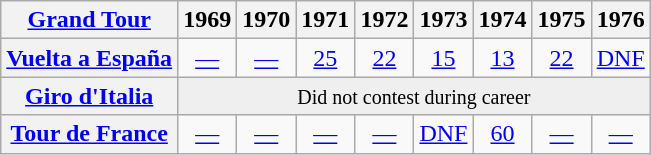<table class="wikitable plainrowheaders">
<tr>
<th scope="col"><a href='#'>Grand Tour</a></th>
<th scope="col">1969</th>
<th scope="col">1970</th>
<th scope="col">1971</th>
<th scope="col">1972</th>
<th scope="col">1973</th>
<th scope="col">1974</th>
<th scope="col">1975</th>
<th scope="col">1976</th>
</tr>
<tr style="text-align:center;">
<th scope="row"> <a href='#'>Vuelta a España</a></th>
<td><a href='#'>—</a></td>
<td><a href='#'>—</a></td>
<td><a href='#'>25</a></td>
<td><a href='#'>22</a></td>
<td><a href='#'>15</a></td>
<td><a href='#'>13</a></td>
<td><a href='#'>22</a></td>
<td><a href='#'>DNF</a></td>
</tr>
<tr style="text-align:center;">
<th scope="row"> <a href='#'>Giro d'Italia</a></th>
<td style="text-align:center; background:#efefef;" colspan=8><small>Did not contest during career</small></td>
</tr>
<tr style="text-align:center;">
<th scope="row"> <a href='#'>Tour de France</a></th>
<td><a href='#'>—</a></td>
<td><a href='#'>—</a></td>
<td><a href='#'>—</a></td>
<td><a href='#'>—</a></td>
<td><a href='#'>DNF</a></td>
<td><a href='#'>60</a></td>
<td><a href='#'>—</a></td>
<td><a href='#'>—</a></td>
</tr>
</table>
